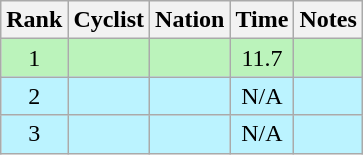<table class="wikitable sortable" style="text-align:center">
<tr>
<th>Rank</th>
<th>Cyclist</th>
<th>Nation</th>
<th>Time</th>
<th>Notes</th>
</tr>
<tr bgcolor=bbf3bb>
<td>1</td>
<td align=left></td>
<td align=left></td>
<td>11.7</td>
<td></td>
</tr>
<tr bgcolor=bbf3ff>
<td>2</td>
<td align=left></td>
<td align=left></td>
<td>N/A</td>
<td></td>
</tr>
<tr bgcolor=bbf3ff>
<td>3</td>
<td align=left></td>
<td align=left></td>
<td>N/A</td>
<td></td>
</tr>
</table>
